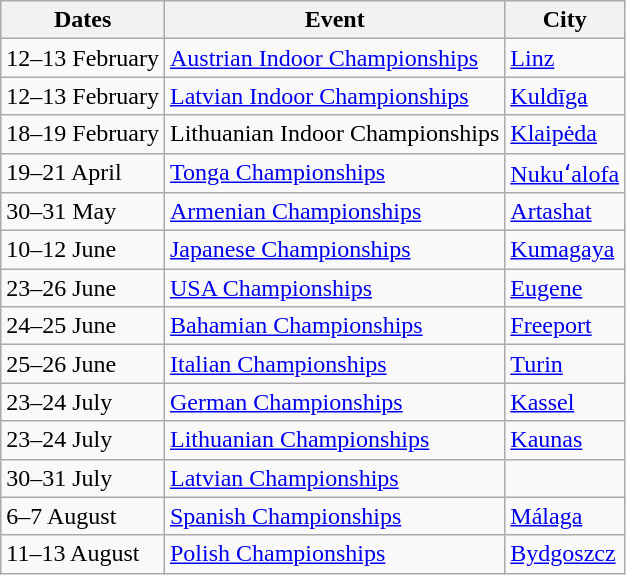<table class="wikitable">
<tr>
<th>Dates</th>
<th>Event</th>
<th>City</th>
</tr>
<tr>
<td>12–13 February</td>
<td> <a href='#'>Austrian Indoor Championships</a></td>
<td><a href='#'>Linz</a></td>
</tr>
<tr>
<td>12–13 February</td>
<td> <a href='#'>Latvian Indoor Championships</a></td>
<td><a href='#'>Kuldīga</a></td>
</tr>
<tr>
<td>18–19 February</td>
<td> Lithuanian Indoor Championships</td>
<td><a href='#'>Klaipėda</a></td>
</tr>
<tr>
<td>19–21 April</td>
<td> <a href='#'>Tonga Championships</a></td>
<td><a href='#'>Nukuʻalofa</a></td>
</tr>
<tr>
<td>30–31 May</td>
<td> <a href='#'>Armenian Championships</a></td>
<td><a href='#'>Artashat</a></td>
</tr>
<tr>
<td>10–12 June</td>
<td> <a href='#'>Japanese Championships</a></td>
<td><a href='#'>Kumagaya</a></td>
</tr>
<tr>
<td>23–26 June</td>
<td> <a href='#'>USA Championships</a></td>
<td><a href='#'>Eugene</a></td>
</tr>
<tr>
<td>24–25 June</td>
<td> <a href='#'>Bahamian Championships</a></td>
<td><a href='#'>Freeport</a></td>
</tr>
<tr>
<td>25–26 June</td>
<td> <a href='#'>Italian Championships</a></td>
<td><a href='#'>Turin</a></td>
</tr>
<tr>
<td>23–24 July</td>
<td> <a href='#'>German Championships</a></td>
<td><a href='#'>Kassel</a></td>
</tr>
<tr>
<td>23–24 July</td>
<td> <a href='#'>Lithuanian Championships</a></td>
<td><a href='#'>Kaunas</a></td>
</tr>
<tr>
<td>30–31 July</td>
<td> <a href='#'>Latvian Championships</a></td>
<td></td>
</tr>
<tr>
<td>6–7 August</td>
<td> <a href='#'>Spanish Championships</a></td>
<td><a href='#'>Málaga</a></td>
</tr>
<tr>
<td>11–13 August</td>
<td> <a href='#'>Polish Championships</a></td>
<td><a href='#'>Bydgoszcz</a></td>
</tr>
</table>
